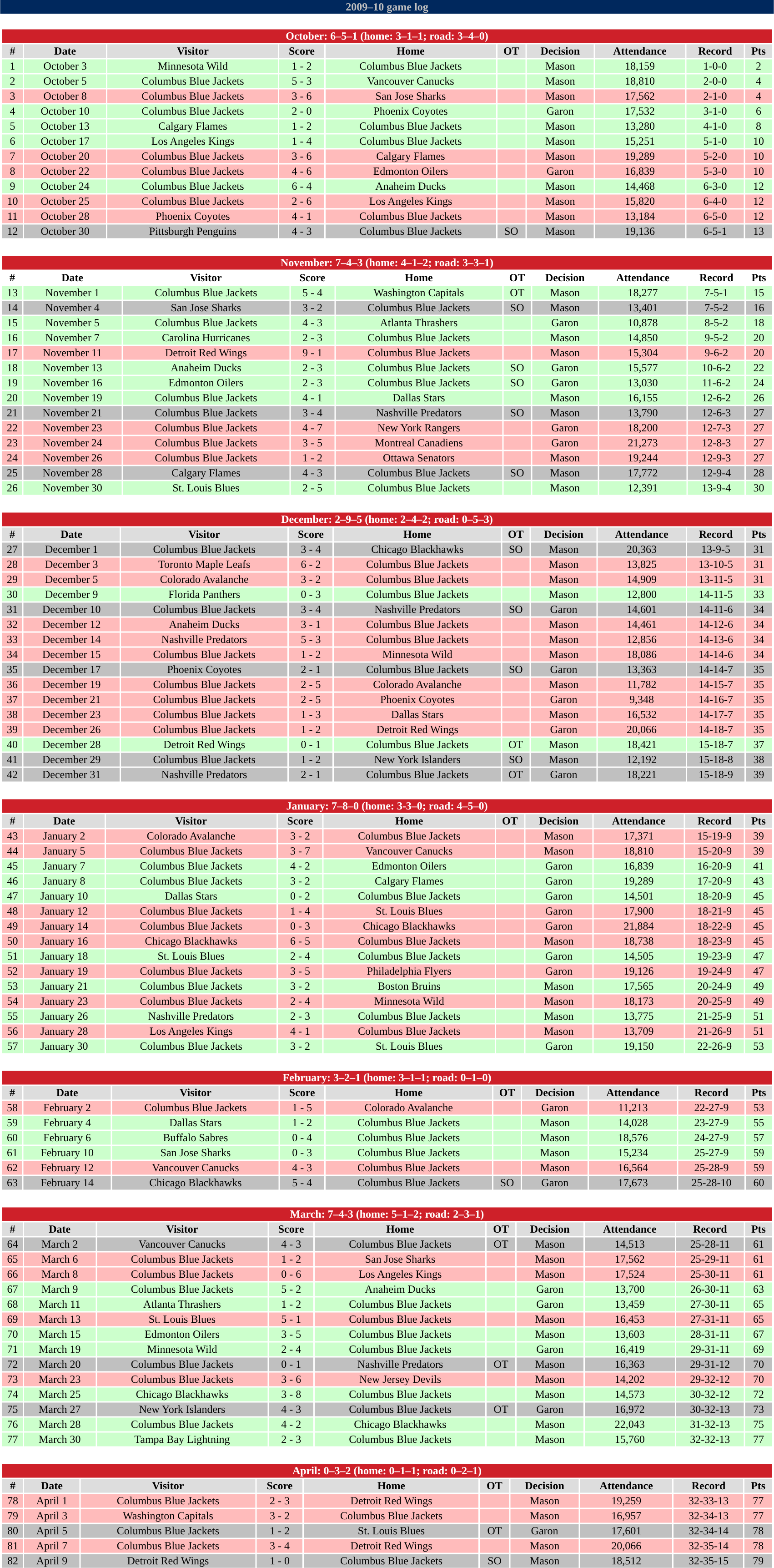<table class="toccolours"  style="width:90%; clear:both; margin:1.5em auto; text-align:center;">
<tr>
<th colspan=11 style="background:#00285D; color:silver;">2009–10 game log</th>
</tr>
<tr>
<td colspan=11><br><table class="toccolours collapsible collapsed" style="width:100%;">
<tr>
<th colspan="11" style="background:#ce2029; color:#fff;">October: 6–5–1 (home: 3–1–1; road: 3–4–0)</th>
</tr>
<tr style="background:#ddd;">
<td><strong>#</strong></td>
<td><strong>Date</strong></td>
<td><strong>Visitor</strong></td>
<td><strong>Score</strong></td>
<td><strong>Home</strong></td>
<td><strong>OT</strong></td>
<td><strong>Decision</strong></td>
<td><strong>Attendance</strong></td>
<td><strong>Record</strong></td>
<td><strong>Pts</strong></td>
</tr>
<tr style="background:#cfc;">
<td>1</td>
<td>October 3</td>
<td>Minnesota Wild</td>
<td>1 - 2</td>
<td>Columbus Blue Jackets</td>
<td></td>
<td>Mason</td>
<td>18,159</td>
<td>1-0-0</td>
<td>2</td>
</tr>
<tr style="background:#cfc;">
<td>2</td>
<td>October 5</td>
<td>Columbus Blue Jackets</td>
<td>5 - 3</td>
<td>Vancouver Canucks</td>
<td></td>
<td>Mason</td>
<td>18,810</td>
<td>2-0-0</td>
<td>4</td>
</tr>
<tr style="background:#fbb;">
<td>3</td>
<td>October 8</td>
<td>Columbus Blue Jackets</td>
<td>3 - 6</td>
<td>San Jose Sharks</td>
<td></td>
<td>Mason</td>
<td>17,562</td>
<td>2-1-0</td>
<td>4</td>
</tr>
<tr style="background:#cfc;">
<td>4</td>
<td>October 10</td>
<td>Columbus Blue Jackets</td>
<td>2 - 0</td>
<td>Phoenix Coyotes</td>
<td></td>
<td>Garon</td>
<td>17,532</td>
<td>3-1-0</td>
<td>6</td>
</tr>
<tr style="background:#cfc;">
<td>5</td>
<td>October 13</td>
<td>Calgary Flames</td>
<td>1 - 2</td>
<td>Columbus Blue Jackets</td>
<td></td>
<td>Mason</td>
<td>13,280</td>
<td>4-1-0</td>
<td>8</td>
</tr>
<tr style="background:#cfc;">
<td>6</td>
<td>October 17</td>
<td>Los Angeles Kings</td>
<td>1 - 4</td>
<td>Columbus Blue Jackets</td>
<td></td>
<td>Mason</td>
<td>15,251</td>
<td>5-1-0</td>
<td>10</td>
</tr>
<tr style="background:#fbb;">
<td>7</td>
<td>October 20</td>
<td>Columbus Blue Jackets</td>
<td>3 - 6</td>
<td>Calgary Flames</td>
<td></td>
<td>Mason</td>
<td>19,289</td>
<td>5-2-0</td>
<td>10</td>
</tr>
<tr style="background:#fbb;">
<td>8</td>
<td>October 22</td>
<td>Columbus Blue Jackets</td>
<td>4 - 6</td>
<td>Edmonton Oilers</td>
<td></td>
<td>Garon</td>
<td>16,839</td>
<td>5-3-0</td>
<td>10</td>
</tr>
<tr style="background:#cfc;">
<td>9</td>
<td>October 24</td>
<td>Columbus Blue Jackets</td>
<td>6 - 4</td>
<td>Anaheim Ducks</td>
<td></td>
<td>Mason</td>
<td>14,468</td>
<td>6-3-0</td>
<td>12</td>
</tr>
<tr style="background:#fbb;">
<td>10</td>
<td>October 25</td>
<td>Columbus Blue Jackets</td>
<td>2 - 6</td>
<td>Los Angeles Kings</td>
<td></td>
<td>Mason</td>
<td>15,820</td>
<td>6-4-0</td>
<td>12</td>
</tr>
<tr style="background:#fbb;">
<td>11</td>
<td>October 28</td>
<td>Phoenix Coyotes</td>
<td>4 - 1</td>
<td>Columbus Blue Jackets</td>
<td></td>
<td>Mason</td>
<td>13,184</td>
<td>6-5-0</td>
<td>12</td>
</tr>
<tr style="background:silver;">
<td>12</td>
<td>October 30</td>
<td>Pittsburgh Penguins</td>
<td>4 - 3</td>
<td>Columbus Blue Jackets</td>
<td>SO</td>
<td>Mason</td>
<td>19,136</td>
<td>6-5-1</td>
<td>13</td>
</tr>
</table>
</td>
</tr>
<tr>
<td colspan=11><br><table class="toccolours collapsible collapsed" style="width:100%;">
<tr>
<th colspan="11" style="background:#ce2029; color:#fff;">November: 7–4–3 (home: 4–1–2; road: 3–3–1)</th>
</tr>
<tr>
<td><strong>#</strong></td>
<td><strong>Date</strong></td>
<td><strong>Visitor</strong></td>
<td><strong>Score</strong></td>
<td><strong>Home</strong></td>
<td><strong>OT</strong></td>
<td><strong>Decision</strong></td>
<td><strong>Attendance</strong></td>
<td><strong>Record</strong></td>
<td><strong>Pts</strong></td>
</tr>
<tr style="background:#cfc;">
<td>13</td>
<td>November 1</td>
<td>Columbus Blue Jackets</td>
<td>5 - 4</td>
<td>Washington Capitals</td>
<td>OT</td>
<td>Mason</td>
<td>18,277</td>
<td>7-5-1</td>
<td>15</td>
</tr>
<tr style="background:silver;">
<td>14</td>
<td>November 4</td>
<td>San Jose Sharks</td>
<td>3 - 2</td>
<td>Columbus Blue Jackets</td>
<td>SO</td>
<td>Mason</td>
<td>13,401</td>
<td>7-5-2</td>
<td>16</td>
</tr>
<tr style="background:#cfc;">
<td>15</td>
<td>November 5</td>
<td>Columbus Blue Jackets</td>
<td>4 - 3</td>
<td>Atlanta Thrashers</td>
<td></td>
<td>Garon</td>
<td>10,878</td>
<td>8-5-2</td>
<td>18</td>
</tr>
<tr style="background:#cfc;">
<td>16</td>
<td>November 7</td>
<td>Carolina Hurricanes</td>
<td>2 - 3</td>
<td>Columbus Blue Jackets</td>
<td></td>
<td>Mason</td>
<td>14,850</td>
<td>9-5-2</td>
<td>20</td>
</tr>
<tr style="background:#fbb;">
<td>17</td>
<td>November 11</td>
<td>Detroit Red Wings</td>
<td>9 - 1</td>
<td>Columbus Blue Jackets</td>
<td></td>
<td>Mason</td>
<td>15,304</td>
<td>9-6-2</td>
<td>20</td>
</tr>
<tr style="background:#cfc;">
<td>18</td>
<td>November 13</td>
<td>Anaheim Ducks</td>
<td>2 - 3</td>
<td>Columbus Blue Jackets</td>
<td>SO</td>
<td>Garon</td>
<td>15,577</td>
<td>10-6-2</td>
<td>22</td>
</tr>
<tr style="background:#cfc;">
<td>19</td>
<td>November 16</td>
<td>Edmonton Oilers</td>
<td>2 - 3</td>
<td>Columbus Blue Jackets</td>
<td>SO</td>
<td>Garon</td>
<td>13,030</td>
<td>11-6-2</td>
<td>24</td>
</tr>
<tr style="background:#cfc;">
<td>20</td>
<td>November 19</td>
<td>Columbus Blue Jackets</td>
<td>4 - 1</td>
<td>Dallas Stars</td>
<td></td>
<td>Mason</td>
<td>16,155</td>
<td>12-6-2</td>
<td>26</td>
</tr>
<tr style="background:silver;">
<td>21</td>
<td>November 21</td>
<td>Columbus Blue Jackets</td>
<td>3 - 4</td>
<td>Nashville Predators</td>
<td>SO</td>
<td>Mason</td>
<td>13,790</td>
<td>12-6-3</td>
<td>27</td>
</tr>
<tr style="background:#fbb;">
<td>22</td>
<td>November 23</td>
<td>Columbus Blue Jackets</td>
<td>4 - 7</td>
<td>New York Rangers</td>
<td></td>
<td>Garon</td>
<td>18,200</td>
<td>12-7-3</td>
<td>27</td>
</tr>
<tr style="background:#fbb;">
<td>23</td>
<td>November 24</td>
<td>Columbus Blue Jackets</td>
<td>3 - 5</td>
<td>Montreal Canadiens</td>
<td></td>
<td>Garon</td>
<td>21,273</td>
<td>12-8-3</td>
<td>27</td>
</tr>
<tr style="background:#fbb;">
<td>24</td>
<td>November 26</td>
<td>Columbus Blue Jackets</td>
<td>1 - 2</td>
<td>Ottawa Senators</td>
<td></td>
<td>Mason</td>
<td>19,244</td>
<td>12-9-3</td>
<td>27</td>
</tr>
<tr style="background:silver;">
<td>25</td>
<td>November 28</td>
<td>Calgary Flames</td>
<td>4 - 3</td>
<td>Columbus Blue Jackets</td>
<td>SO</td>
<td>Mason</td>
<td>17,772</td>
<td>12-9-4</td>
<td>28</td>
</tr>
<tr style="background:#cfc;">
<td>26</td>
<td>November 30</td>
<td>St. Louis Blues</td>
<td>2 - 5</td>
<td>Columbus Blue Jackets</td>
<td></td>
<td>Mason</td>
<td>12,391</td>
<td>13-9-4</td>
<td>30</td>
</tr>
</table>
</td>
</tr>
<tr>
<td colspan=11><br><table class="toccolours collapsible collapsed" style="width:100%;">
<tr>
<th colspan="11" style="background:#ce2029; color:#fff;">December: 2–9–5 (home: 2–4–2; road: 0–5–3)</th>
</tr>
<tr style="background:#ddd;">
<td><strong>#</strong></td>
<td><strong>Date</strong></td>
<td><strong>Visitor</strong></td>
<td><strong>Score</strong></td>
<td><strong>Home</strong></td>
<td><strong>OT</strong></td>
<td><strong>Decision</strong></td>
<td><strong>Attendance</strong></td>
<td><strong>Record</strong></td>
<td><strong>Pts</strong></td>
</tr>
<tr style="background:silver;">
<td>27</td>
<td>December 1</td>
<td>Columbus Blue Jackets</td>
<td>3 - 4</td>
<td>Chicago Blackhawks</td>
<td>SO</td>
<td>Mason</td>
<td>20,363</td>
<td>13-9-5</td>
<td>31</td>
</tr>
<tr style="background:#fbb;">
<td>28</td>
<td>December 3</td>
<td>Toronto Maple Leafs</td>
<td>6 - 2</td>
<td>Columbus Blue Jackets</td>
<td></td>
<td>Mason</td>
<td>13,825</td>
<td>13-10-5</td>
<td>31</td>
</tr>
<tr style="background:#fbb;">
<td>29</td>
<td>December 5</td>
<td>Colorado Avalanche</td>
<td>3 - 2</td>
<td>Columbus Blue Jackets</td>
<td></td>
<td>Mason</td>
<td>14,909</td>
<td>13-11-5</td>
<td>31</td>
</tr>
<tr style="background:#cfc;">
<td>30</td>
<td>December 9</td>
<td>Florida Panthers</td>
<td>0 - 3</td>
<td>Columbus Blue Jackets</td>
<td></td>
<td>Mason</td>
<td>12,800</td>
<td>14-11-5</td>
<td>33</td>
</tr>
<tr style="background:silver;">
<td>31</td>
<td>December 10</td>
<td>Columbus Blue Jackets</td>
<td>3 - 4</td>
<td>Nashville Predators</td>
<td>SO</td>
<td>Garon</td>
<td>14,601</td>
<td>14-11-6</td>
<td>34</td>
</tr>
<tr style="background:#fbb;">
<td>32</td>
<td>December 12</td>
<td>Anaheim Ducks</td>
<td>3 - 1</td>
<td>Columbus Blue Jackets</td>
<td></td>
<td>Mason</td>
<td>14,461</td>
<td>14-12-6</td>
<td>34</td>
</tr>
<tr style="background:#fbb;">
<td>33</td>
<td>December 14</td>
<td>Nashville Predators</td>
<td>5 - 3</td>
<td>Columbus Blue Jackets</td>
<td></td>
<td>Mason</td>
<td>12,856</td>
<td>14-13-6</td>
<td>34</td>
</tr>
<tr style="background:#fbb;">
<td>34</td>
<td>December 15</td>
<td>Columbus Blue Jackets</td>
<td>1 - 2</td>
<td>Minnesota Wild</td>
<td></td>
<td>Mason</td>
<td>18,086</td>
<td>14-14-6</td>
<td>34</td>
</tr>
<tr style="background:silver;">
<td>35</td>
<td>December 17</td>
<td>Phoenix Coyotes</td>
<td>2 - 1</td>
<td>Columbus Blue Jackets</td>
<td>SO</td>
<td>Garon</td>
<td>13,363</td>
<td>14-14-7</td>
<td>35</td>
</tr>
<tr style="background:#fbb;">
<td>36</td>
<td>December 19</td>
<td>Columbus Blue Jackets</td>
<td>2 - 5</td>
<td>Colorado Avalanche</td>
<td></td>
<td>Mason</td>
<td>11,782</td>
<td>14-15-7</td>
<td>35</td>
</tr>
<tr style="background:#fbb;">
<td>37</td>
<td>December 21</td>
<td>Columbus Blue Jackets</td>
<td>2 - 5</td>
<td>Phoenix Coyotes</td>
<td></td>
<td>Garon</td>
<td>9,348</td>
<td>14-16-7</td>
<td>35</td>
</tr>
<tr style="background:#fbb;">
<td>38</td>
<td>December 23</td>
<td>Columbus Blue Jackets</td>
<td>1 - 3</td>
<td>Dallas Stars</td>
<td></td>
<td>Mason</td>
<td>16,532</td>
<td>14-17-7</td>
<td>35</td>
</tr>
<tr style="background:#fbb;">
<td>39</td>
<td>December 26</td>
<td>Columbus Blue Jackets</td>
<td>1 - 2</td>
<td>Detroit Red Wings</td>
<td></td>
<td>Garon</td>
<td>20,066</td>
<td>14-18-7</td>
<td>35</td>
</tr>
<tr style="background:#cfc;">
<td>40</td>
<td>December 28</td>
<td>Detroit Red Wings</td>
<td>0 - 1</td>
<td>Columbus Blue Jackets</td>
<td>OT</td>
<td>Mason</td>
<td>18,421</td>
<td>15-18-7</td>
<td>37</td>
</tr>
<tr style="background:silver;">
<td>41</td>
<td>December 29</td>
<td>Columbus Blue Jackets</td>
<td>1 - 2</td>
<td>New York Islanders</td>
<td>SO</td>
<td>Mason</td>
<td>12,192</td>
<td>15-18-8</td>
<td>38</td>
</tr>
<tr style="background:silver;">
<td>42</td>
<td>December 31</td>
<td>Nashville Predators</td>
<td>2 - 1</td>
<td>Columbus Blue Jackets</td>
<td>OT</td>
<td>Garon</td>
<td>18,221</td>
<td>15-18-9</td>
<td>39</td>
</tr>
</table>
</td>
</tr>
<tr>
<td colspan=11><br><table class="toccolours collapsible collapsed" style="width:100%;">
<tr>
<th colspan="11" style="background:#ce2029; color:#fff;">January: 7–8–0 (home: 3-3–0; road: 4–5–0)</th>
</tr>
<tr style="background:#ddd;">
<td><strong>#</strong></td>
<td><strong>Date</strong></td>
<td><strong>Visitor</strong></td>
<td><strong>Score</strong></td>
<td><strong>Home</strong></td>
<td><strong>OT</strong></td>
<td><strong>Decision</strong></td>
<td><strong>Attendance</strong></td>
<td><strong>Record</strong></td>
<td><strong>Pts</strong></td>
</tr>
<tr style="background:#fbb;">
<td>43</td>
<td>January 2</td>
<td>Colorado Avalanche</td>
<td>3 - 2</td>
<td>Columbus Blue Jackets</td>
<td></td>
<td>Mason</td>
<td>17,371</td>
<td>15-19-9</td>
<td>39</td>
</tr>
<tr style="background:#fbb;">
<td>44</td>
<td>January 5</td>
<td>Columbus Blue Jackets</td>
<td>3 - 7</td>
<td>Vancouver Canucks</td>
<td></td>
<td>Mason</td>
<td>18,810</td>
<td>15-20-9</td>
<td>39</td>
</tr>
<tr style="background:#cfc;">
<td>45</td>
<td>January 7</td>
<td>Columbus Blue Jackets</td>
<td>4 - 2</td>
<td>Edmonton Oilers</td>
<td></td>
<td>Garon</td>
<td>16,839</td>
<td>16-20-9</td>
<td>41</td>
</tr>
<tr style="background:#cfc;">
<td>46</td>
<td>January 8</td>
<td>Columbus Blue Jackets</td>
<td>3 - 2</td>
<td>Calgary Flames</td>
<td></td>
<td>Garon</td>
<td>19,289</td>
<td>17-20-9</td>
<td>43</td>
</tr>
<tr style="background:#cfc;">
<td>47</td>
<td>January 10</td>
<td>Dallas Stars</td>
<td>0 - 2</td>
<td>Columbus Blue Jackets</td>
<td></td>
<td>Garon</td>
<td>14,501</td>
<td>18-20-9</td>
<td>45</td>
</tr>
<tr style="background:#fbb;">
<td>48</td>
<td>January 12</td>
<td>Columbus Blue Jackets</td>
<td>1 - 4</td>
<td>St. Louis Blues</td>
<td></td>
<td>Garon</td>
<td>17,900</td>
<td>18-21-9</td>
<td>45</td>
</tr>
<tr style="background:#fbb;">
<td>49</td>
<td>January 14</td>
<td>Columbus Blue Jackets</td>
<td>0 - 3</td>
<td>Chicago Blackhawks</td>
<td></td>
<td>Garon</td>
<td>21,884</td>
<td>18-22-9</td>
<td>45</td>
</tr>
<tr style="background:#fbb;">
<td>50</td>
<td>January 16</td>
<td>Chicago Blackhawks</td>
<td>6 - 5</td>
<td>Columbus Blue Jackets</td>
<td></td>
<td>Mason</td>
<td>18,738</td>
<td>18-23-9</td>
<td>45</td>
</tr>
<tr style="background:#cfc;">
<td>51</td>
<td>January 18</td>
<td>St. Louis Blues</td>
<td>2 - 4</td>
<td>Columbus Blue Jackets</td>
<td></td>
<td>Garon</td>
<td>14,505</td>
<td>19-23-9</td>
<td>47</td>
</tr>
<tr style="background:#fbb;">
<td>52</td>
<td>January 19</td>
<td>Columbus Blue Jackets</td>
<td>3 - 5</td>
<td>Philadelphia Flyers</td>
<td></td>
<td>Garon</td>
<td>19,126</td>
<td>19-24-9</td>
<td>47</td>
</tr>
<tr style="background:#cfc;">
<td>53</td>
<td>January 21</td>
<td>Columbus Blue Jackets</td>
<td>3 - 2</td>
<td>Boston Bruins</td>
<td></td>
<td>Mason</td>
<td>17,565</td>
<td>20-24-9</td>
<td>49</td>
</tr>
<tr style="background:#fbb;">
<td>54</td>
<td>January 23</td>
<td>Columbus Blue Jackets</td>
<td>2 - 4</td>
<td>Minnesota Wild</td>
<td></td>
<td>Mason</td>
<td>18,173</td>
<td>20-25-9</td>
<td>49</td>
</tr>
<tr style="background:#cfc;">
<td>55</td>
<td>January 26</td>
<td>Nashville Predators</td>
<td>2 - 3</td>
<td>Columbus Blue Jackets</td>
<td></td>
<td>Mason</td>
<td>13,775</td>
<td>21-25-9</td>
<td>51</td>
</tr>
<tr style="background:#fbb;">
<td>56</td>
<td>January 28</td>
<td>Los Angeles Kings</td>
<td>4 - 1</td>
<td>Columbus Blue Jackets</td>
<td></td>
<td>Mason</td>
<td>13,709</td>
<td>21-26-9</td>
<td>51</td>
</tr>
<tr style="background:#cfc;">
<td>57</td>
<td>January 30</td>
<td>Columbus Blue Jackets</td>
<td>3 - 2</td>
<td>St. Louis Blues</td>
<td></td>
<td>Garon</td>
<td>19,150</td>
<td>22-26-9</td>
<td>53</td>
</tr>
</table>
</td>
</tr>
<tr>
<td colspan=11><br><table class="toccolours collapsible collapsed" style="width:100%;">
<tr>
<th colspan="11" style="background:#ce2029; color:#fff;">February: 3–2–1 (home: 3–1–1; road: 0–1–0)</th>
</tr>
<tr style="background:#ddd;">
<td><strong>#</strong></td>
<td><strong>Date</strong></td>
<td><strong>Visitor</strong></td>
<td><strong>Score</strong></td>
<td><strong>Home</strong></td>
<td><strong>OT</strong></td>
<td><strong>Decision</strong></td>
<td><strong>Attendance</strong></td>
<td><strong>Record</strong></td>
<td><strong>Pts</strong></td>
</tr>
<tr style="background:#fbb;">
<td>58</td>
<td>February 2</td>
<td>Columbus Blue Jackets</td>
<td>1 - 5</td>
<td>Colorado Avalanche</td>
<td></td>
<td>Garon</td>
<td>11,213</td>
<td>22-27-9</td>
<td>53</td>
</tr>
<tr style="background:#cfc;">
<td>59</td>
<td>February 4</td>
<td>Dallas Stars</td>
<td>1 - 2</td>
<td>Columbus Blue Jackets</td>
<td></td>
<td>Mason</td>
<td>14,028</td>
<td>23-27-9</td>
<td>55</td>
</tr>
<tr style="background:#cfc;">
<td>60</td>
<td>February 6</td>
<td>Buffalo Sabres</td>
<td>0 - 4</td>
<td>Columbus Blue Jackets</td>
<td></td>
<td>Mason</td>
<td>18,576</td>
<td>24-27-9</td>
<td>57</td>
</tr>
<tr style="background:#cfc;">
<td>61</td>
<td>February 10</td>
<td>San Jose Sharks</td>
<td>0 - 3</td>
<td>Columbus Blue Jackets</td>
<td></td>
<td>Mason</td>
<td>15,234</td>
<td>25-27-9</td>
<td>59</td>
</tr>
<tr style="background:#fbb;">
<td>62</td>
<td>February 12</td>
<td>Vancouver Canucks</td>
<td>4 - 3</td>
<td>Columbus Blue Jackets</td>
<td></td>
<td>Mason</td>
<td>16,564</td>
<td>25-28-9</td>
<td>59</td>
</tr>
<tr style="background:silver;">
<td>63</td>
<td>February 14</td>
<td>Chicago Blackhawks</td>
<td>5 - 4</td>
<td>Columbus Blue Jackets</td>
<td>SO</td>
<td>Garon</td>
<td>17,673</td>
<td>25-28-10</td>
<td>60</td>
</tr>
</table>
</td>
</tr>
<tr>
<td colspan=11><br><table class="toccolours collapsible collapsed" style="width:100%;">
<tr>
<th colspan="11" style="background:#ce2029; color:#fff;">March: 7–4-3 (home: 5–1–2; road: 2–3–1)</th>
</tr>
<tr style="background:#ddd;">
<td><strong>#</strong></td>
<td><strong>Date</strong></td>
<td><strong>Visitor</strong></td>
<td><strong>Score</strong></td>
<td><strong>Home</strong></td>
<td><strong>OT</strong></td>
<td><strong>Decision</strong></td>
<td><strong>Attendance</strong></td>
<td><strong>Record</strong></td>
<td><strong>Pts</strong></td>
</tr>
<tr style="background:silver;">
<td>64</td>
<td>March 2</td>
<td>Vancouver Canucks</td>
<td>4 - 3</td>
<td>Columbus Blue Jackets</td>
<td>OT</td>
<td>Mason</td>
<td>14,513</td>
<td>25-28-11</td>
<td>61</td>
</tr>
<tr style="background:#fbb;">
<td>65</td>
<td>March 6</td>
<td>Columbus Blue Jackets</td>
<td>1 - 2</td>
<td>San Jose Sharks</td>
<td></td>
<td>Mason</td>
<td>17,562</td>
<td>25-29-11</td>
<td>61</td>
</tr>
<tr style="background:#fbb;">
<td>66</td>
<td>March 8</td>
<td>Columbus Blue Jackets</td>
<td>0 - 6</td>
<td>Los Angeles Kings</td>
<td></td>
<td>Mason</td>
<td>17,524</td>
<td>25-30-11</td>
<td>61</td>
</tr>
<tr style="background:#cfc;">
<td>67</td>
<td>March 9</td>
<td>Columbus Blue Jackets</td>
<td>5 - 2</td>
<td>Anaheim Ducks</td>
<td></td>
<td>Garon</td>
<td>13,700</td>
<td>26-30-11</td>
<td>63</td>
</tr>
<tr style="background:#cfc;">
<td>68</td>
<td>March 11</td>
<td>Atlanta Thrashers</td>
<td>1 - 2</td>
<td>Columbus Blue Jackets</td>
<td></td>
<td>Garon</td>
<td>13,459</td>
<td>27-30-11</td>
<td>65</td>
</tr>
<tr style="background:#fbb;">
<td>69</td>
<td>March 13</td>
<td>St. Louis Blues</td>
<td>5 - 1</td>
<td>Columbus Blue Jackets</td>
<td></td>
<td>Mason</td>
<td>16,453</td>
<td>27-31-11</td>
<td>65</td>
</tr>
<tr style="background:#cfc;">
<td>70</td>
<td>March 15</td>
<td>Edmonton Oilers</td>
<td>3 - 5</td>
<td>Columbus Blue Jackets</td>
<td></td>
<td>Mason</td>
<td>13,603</td>
<td>28-31-11</td>
<td>67</td>
</tr>
<tr style="background:#cfc;">
<td>71</td>
<td>March 19</td>
<td>Minnesota Wild</td>
<td>2 - 4</td>
<td>Columbus Blue Jackets</td>
<td></td>
<td>Garon</td>
<td>16,419</td>
<td>29-31-11</td>
<td>69</td>
</tr>
<tr style="background:silver;">
<td>72</td>
<td>March 20</td>
<td>Columbus Blue Jackets</td>
<td>0 - 1</td>
<td>Nashville Predators</td>
<td>OT</td>
<td>Mason</td>
<td>16,363</td>
<td>29-31-12</td>
<td>70</td>
</tr>
<tr style="background:#fbb;">
<td>73</td>
<td>March 23</td>
<td>Columbus Blue Jackets</td>
<td>3 - 6</td>
<td>New Jersey Devils</td>
<td></td>
<td>Mason</td>
<td>14,202</td>
<td>29-32-12</td>
<td>70</td>
</tr>
<tr style="background:#cfc;">
<td>74</td>
<td>March 25</td>
<td>Chicago Blackhawks</td>
<td>3 - 8</td>
<td>Columbus Blue Jackets</td>
<td></td>
<td>Mason</td>
<td>14,573</td>
<td>30-32-12</td>
<td>72</td>
</tr>
<tr style="background:silver;">
<td>75</td>
<td>March 27</td>
<td>New York Islanders</td>
<td>4 - 3</td>
<td>Columbus Blue Jackets</td>
<td>OT</td>
<td>Garon</td>
<td>16,972</td>
<td>30-32-13</td>
<td>73</td>
</tr>
<tr style="background:#cfc;">
<td>76</td>
<td>March 28</td>
<td>Columbus Blue Jackets</td>
<td>4 - 2</td>
<td>Chicago Blackhawks</td>
<td></td>
<td>Mason</td>
<td>22,043</td>
<td>31-32-13</td>
<td>75</td>
</tr>
<tr style="background:#cfc;">
<td>77</td>
<td>March 30</td>
<td>Tampa Bay Lightning</td>
<td>2 - 3</td>
<td>Columbus Blue Jackets</td>
<td></td>
<td>Mason</td>
<td>15,760</td>
<td>32-32-13</td>
<td>77</td>
</tr>
</table>
</td>
</tr>
<tr>
<td colspan=11><br><table class="toccolours collapsible collapsed" style="width:100%;">
<tr>
<th colspan="11" style="background:#ce2029; color:#fff;">April: 0–3–2 (home: 0–1–1; road: 0–2–1)</th>
</tr>
<tr style="background:#ddd;">
<td><strong>#</strong></td>
<td><strong>Date</strong></td>
<td><strong>Visitor</strong></td>
<td><strong>Score</strong></td>
<td><strong>Home</strong></td>
<td><strong>OT</strong></td>
<td><strong>Decision</strong></td>
<td><strong>Attendance</strong></td>
<td><strong>Record</strong></td>
<td><strong>Pts</strong></td>
</tr>
<tr style="background:#fbb;">
<td>78</td>
<td>April 1</td>
<td>Columbus Blue Jackets</td>
<td>2 - 3</td>
<td>Detroit Red Wings</td>
<td></td>
<td>Mason</td>
<td>19,259</td>
<td>32-33-13</td>
<td>77</td>
</tr>
<tr style="background:#fbb;">
<td>79</td>
<td>April 3</td>
<td>Washington Capitals</td>
<td>3 - 2</td>
<td>Columbus Blue Jackets</td>
<td></td>
<td>Mason</td>
<td>16,957</td>
<td>32-34-13</td>
<td>77</td>
</tr>
<tr style="background:silver;">
<td>80</td>
<td>April 5</td>
<td>Columbus Blue Jackets</td>
<td>1 - 2</td>
<td>St. Louis Blues</td>
<td>OT</td>
<td>Garon</td>
<td>17,601</td>
<td>32-34-14</td>
<td>78</td>
</tr>
<tr style="background:#fbb;">
<td>81</td>
<td>April 7</td>
<td>Columbus Blue Jackets</td>
<td>3 - 4</td>
<td>Detroit Red Wings</td>
<td></td>
<td>Mason</td>
<td>20,066</td>
<td>32-35-14</td>
<td>78</td>
</tr>
<tr style="background:silver;">
<td>82</td>
<td>April 9</td>
<td>Detroit Red Wings</td>
<td>1 - 0</td>
<td>Columbus Blue Jackets</td>
<td>SO</td>
<td>Mason</td>
<td>18,512</td>
<td>32-35-15</td>
<td>79</td>
</tr>
</table>
</td>
</tr>
</table>
